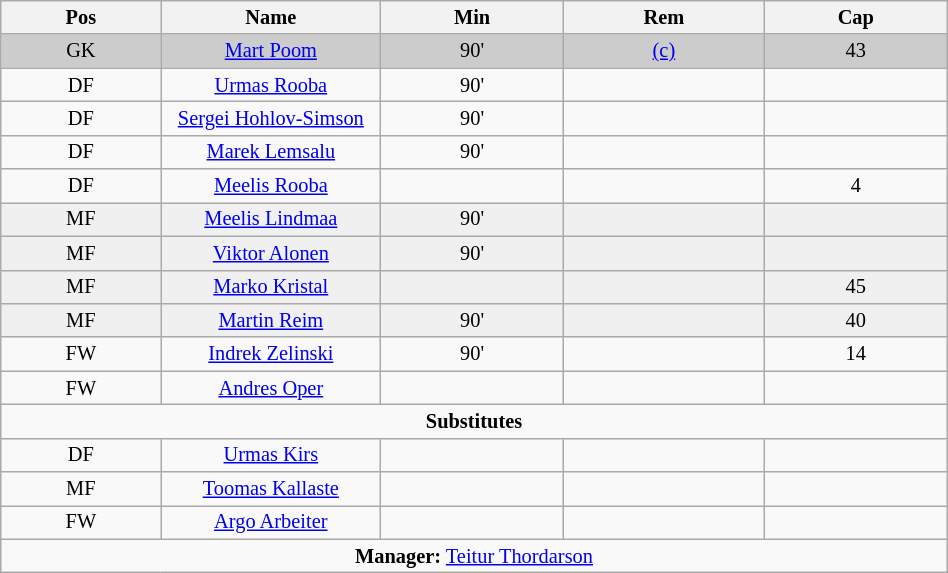<table class="wikitable collapsible collapsed" align="center" style="font-size:85%; text-align:center;" width="50%">
<tr>
<th>Pos</th>
<th width=140>Name</th>
<th>Min</th>
<th>Rem</th>
<th>Cap</th>
</tr>
<tr bgcolor="cccccc">
<td>GK</td>
<td><a href='#'>Mart Poom</a></td>
<td>90'</td>
<td><a href='#'>(c)</a></td>
<td>43</td>
</tr>
<tr>
<td>DF</td>
<td><a href='#'>Urmas Rooba</a></td>
<td>90'</td>
<td></td>
<td></td>
</tr>
<tr>
<td>DF</td>
<td><a href='#'>Sergei Hohlov-Simson</a></td>
<td>90'</td>
<td></td>
<td></td>
</tr>
<tr>
<td>DF</td>
<td><a href='#'>Marek Lemsalu</a></td>
<td>90'</td>
<td></td>
<td></td>
</tr>
<tr>
<td>DF</td>
<td><a href='#'>Meelis Rooba</a></td>
<td></td>
<td></td>
<td>4</td>
</tr>
<tr bgcolor="#F0F0F0">
<td>MF</td>
<td><a href='#'>Meelis Lindmaa</a></td>
<td>90'</td>
<td></td>
<td></td>
</tr>
<tr bgcolor="#F0F0F0">
<td>MF</td>
<td><a href='#'>Viktor Alonen</a></td>
<td>90'</td>
<td></td>
<td></td>
</tr>
<tr bgcolor="#F0F0F0">
<td>MF</td>
<td><a href='#'>Marko Kristal</a></td>
<td></td>
<td></td>
<td>45</td>
</tr>
<tr bgcolor="#F0F0F0">
<td>MF</td>
<td><a href='#'>Martin Reim</a></td>
<td>90'</td>
<td></td>
<td>40</td>
</tr>
<tr>
<td>FW</td>
<td><a href='#'>Indrek Zelinski</a></td>
<td>90'</td>
<td></td>
<td>14</td>
</tr>
<tr>
<td>FW</td>
<td><a href='#'>Andres Oper</a></td>
<td></td>
<td></td>
<td></td>
</tr>
<tr>
<td colspan=5 align=center><strong>Substitutes</strong></td>
</tr>
<tr>
<td>DF</td>
<td><a href='#'>Urmas Kirs</a></td>
<td></td>
<td></td>
<td></td>
</tr>
<tr>
<td>MF</td>
<td><a href='#'>Toomas Kallaste</a></td>
<td></td>
<td></td>
<td></td>
</tr>
<tr>
<td>FW</td>
<td><a href='#'>Argo Arbeiter</a></td>
<td></td>
<td></td>
<td></td>
</tr>
<tr>
<td colspan=5 align=center><strong>Manager:</strong>  <a href='#'>Teitur Thordarson</a></td>
</tr>
</table>
